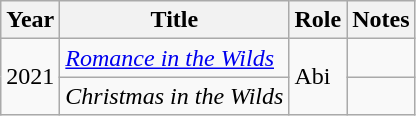<table class="wikitable sortable">
<tr>
<th>Year</th>
<th>Title</th>
<th>Role</th>
<th>Notes</th>
</tr>
<tr>
<td rowspan="2">2021</td>
<td><em><a href='#'>Romance in the Wilds</a></em></td>
<td rowspan="2">Abi</td>
<td></td>
</tr>
<tr>
<td><em>Christmas in the Wilds</em></td>
<td></td>
</tr>
</table>
